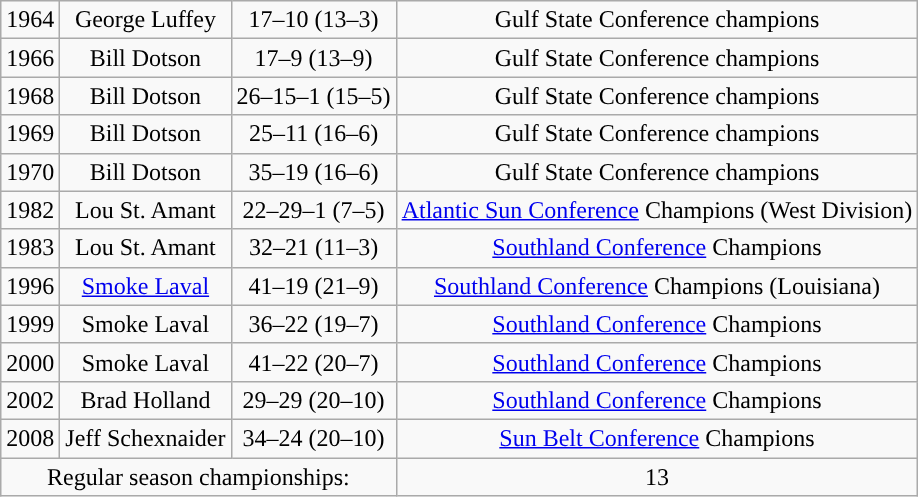<table class="wikitable" style="text-align:center">
<tr>
<td>1964</td>
<td>George Luffey</td>
<td>17–10 (13–3)</td>
<td>Gulf State Conference champions</td>
</tr>
<tr>
<td>1966</td>
<td>Bill Dotson</td>
<td>17–9 (13–9)</td>
<td>Gulf State Conference champions</td>
</tr>
<tr>
<td>1968</td>
<td>Bill Dotson</td>
<td>26–15–1 (15–5)</td>
<td>Gulf State Conference champions</td>
</tr>
<tr>
<td>1969</td>
<td>Bill Dotson</td>
<td>25–11 (16–6)</td>
<td>Gulf State Conference champions</td>
</tr>
<tr>
<td>1970</td>
<td>Bill Dotson</td>
<td>35–19 (16–6)</td>
<td>Gulf State Conference champions</td>
</tr>
<tr>
<td>1982</td>
<td>Lou St. Amant</td>
<td>22–29–1 (7–5)</td>
<td><a href='#'>Atlantic Sun Conference</a> Champions (West Division)</td>
</tr>
<tr>
<td>1983</td>
<td>Lou St. Amant</td>
<td>32–21 (11–3)</td>
<td><a href='#'>Southland Conference</a> Champions</td>
</tr>
<tr>
<td>1996</td>
<td><a href='#'>Smoke Laval</a></td>
<td>41–19 (21–9)</td>
<td><a href='#'>Southland Conference</a> Champions (Louisiana)</td>
</tr>
<tr>
<td>1999</td>
<td>Smoke Laval</td>
<td>36–22 (19–7)</td>
<td><a href='#'>Southland Conference</a> Champions</td>
</tr>
<tr>
<td>2000</td>
<td>Smoke Laval</td>
<td>41–22 (20–7)</td>
<td><a href='#'>Southland Conference</a> Champions</td>
</tr>
<tr>
<td>2002</td>
<td>Brad Holland</td>
<td>29–29 (20–10)</td>
<td><a href='#'>Southland Conference</a> Champions</td>
</tr>
<tr>
<td>2008</td>
<td>Jeff Schexnaider</td>
<td>34–24 (20–10)</td>
<td><a href='#'>Sun Belt Conference</a> Champions</td>
</tr>
<tr>
<td colspan=3>Regular season championships:</td>
<td>13</td>
</tr>
</table>
